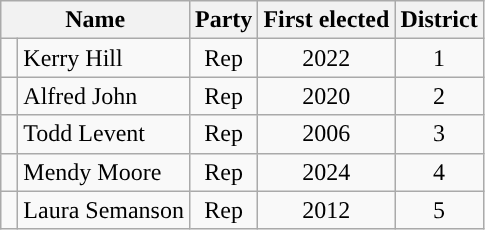<table class=wikitable>
<tr>
<th colspan=2 align=center>Name</th>
<th align=center valign=bottom>Party</th>
<th valign=bottom align=center>First elected</th>
<th valign=bottom align=center>District</th>
</tr>
<tr>
<td style="background-color:"> </td>
<td>Kerry Hill</td>
<td style="text-align:center;">Rep</td>
<td style="text-align:center;">2022</td>
<td style="text-align:center;">1</td>
</tr>
<tr>
<td style="background-color:"> </td>
<td>Alfred John</td>
<td style="text-align:center;">Rep</td>
<td style="text-align:center;">2020</td>
<td style="text-align:center;">2</td>
</tr>
<tr>
<td style="background-color:"> </td>
<td>Todd Levent</td>
<td style="text-align:center;">Rep</td>
<td style="text-align:center;">2006</td>
<td style="text-align:center;">3</td>
</tr>
<tr>
<td style="background-color:"> </td>
<td>Mendy Moore</td>
<td style="text-align:center;">Rep</td>
<td style="text-align:center;">2024</td>
<td style="text-align:center;">4</td>
</tr>
<tr>
<td style="background-color:"> </td>
<td>Laura Semanson</td>
<td style="text-align:center;">Rep</td>
<td style="text-align:center;">2012</td>
<td style="text-align:center;">5</td>
</tr>
</table>
